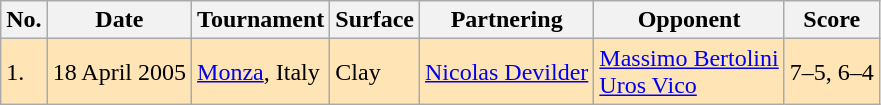<table class="wikitable">
<tr>
<th>No.</th>
<th>Date</th>
<th>Tournament</th>
<th>Surface</th>
<th>Partnering</th>
<th>Opponent</th>
<th>Score</th>
</tr>
<tr bgcolor="moccasin">
<td>1.</td>
<td>18 April 2005</td>
<td><a href='#'>Monza</a>, Italy</td>
<td>Clay</td>
<td> <a href='#'>Nicolas Devilder</a></td>
<td> <a href='#'>Massimo Bertolini</a> <br>  <a href='#'>Uros Vico</a></td>
<td>7–5, 6–4</td>
</tr>
</table>
